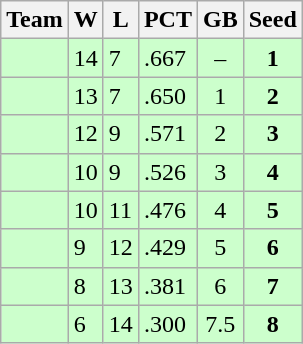<table class=wikitable>
<tr>
<th>Team</th>
<th>W</th>
<th>L</th>
<th>PCT</th>
<th>GB</th>
<th>Seed</th>
</tr>
<tr bgcolor=#ccffcc>
<td></td>
<td>14</td>
<td>7</td>
<td>.667</td>
<td style="text-align:center;">–</td>
<td style="text-align:center;"><strong>1</strong></td>
</tr>
<tr bgcolor=#ccffcc>
<td></td>
<td>13</td>
<td>7</td>
<td>.650</td>
<td style="text-align:center;">1</td>
<td style="text-align:center;"><strong>2</strong></td>
</tr>
<tr bgcolor=#ccffcc>
<td></td>
<td>12</td>
<td>9</td>
<td>.571</td>
<td style="text-align:center;">2</td>
<td style="text-align:center;"><strong>3</strong></td>
</tr>
<tr bgcolor=#ccffcc>
<td></td>
<td>10</td>
<td>9</td>
<td>.526</td>
<td style="text-align:center;">3</td>
<td style="text-align:center;"><strong>4</strong></td>
</tr>
<tr bgcolor=#ccffcc>
<td></td>
<td>10</td>
<td>11</td>
<td>.476</td>
<td style="text-align:center;">4</td>
<td style="text-align:center;"><strong>5</strong></td>
</tr>
<tr bgcolor=#ccffcc>
<td></td>
<td>9</td>
<td>12</td>
<td>.429</td>
<td style="text-align:center;">5</td>
<td style="text-align:center;"><strong>6</strong></td>
</tr>
<tr bgcolor=#ccffcc>
<td></td>
<td>8</td>
<td>13</td>
<td>.381</td>
<td style="text-align:center;">6</td>
<td style="text-align:center;"><strong>7</strong></td>
</tr>
<tr bgcolor=#ccffcc>
<td></td>
<td>6</td>
<td>14</td>
<td>.300</td>
<td style="text-align:center;">7.5</td>
<td style="text-align:center;"><strong>8</strong></td>
</tr>
</table>
